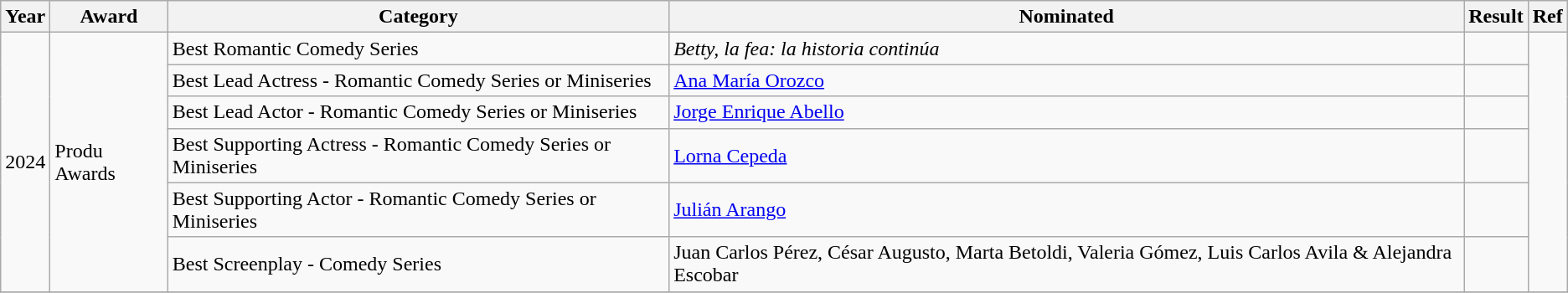<table class="wikitable plainrowheaders">
<tr>
<th scope="col">Year</th>
<th scope="col">Award</th>
<th scope="col">Category</th>
<th scope="col">Nominated</th>
<th scope="col">Result</th>
<th scope="col">Ref</th>
</tr>
<tr>
<td rowspan="6">2024</td>
<td rowspan="6">Produ Awards</td>
<td>Best Romantic Comedy Series</td>
<td><em>Betty, la fea: la historia continúa</em></td>
<td></td>
<td align="center" rowspan="6"></td>
</tr>
<tr>
<td>Best Lead Actress - Romantic Comedy Series or Miniseries</td>
<td><a href='#'>Ana María Orozco</a></td>
<td></td>
</tr>
<tr>
<td>Best Lead Actor - Romantic Comedy Series or Miniseries</td>
<td><a href='#'>Jorge Enrique Abello</a></td>
<td></td>
</tr>
<tr>
<td>Best Supporting Actress - Romantic Comedy Series or Miniseries</td>
<td><a href='#'>Lorna Cepeda</a></td>
<td></td>
</tr>
<tr>
<td>Best Supporting Actor - Romantic Comedy Series or Miniseries</td>
<td><a href='#'>Julián Arango</a></td>
<td></td>
</tr>
<tr>
<td>Best Screenplay - Comedy Series</td>
<td>Juan Carlos Pérez, César Augusto, Marta Betoldi, Valeria Gómez, Luis Carlos Avila & Alejandra Escobar</td>
<td></td>
</tr>
<tr>
</tr>
</table>
